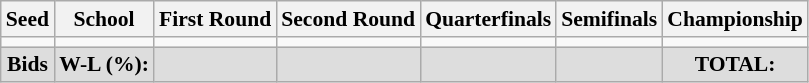<table class="sortable wikitable" style="white-space:nowrap; font-size:90%;">
<tr>
<th>Seed</th>
<th>School</th>
<th>First Round</th>
<th>Second Round</th>
<th>Quarterfinals</th>
<th>Semifinals</th>
<th>Championship</th>
</tr>
<tr>
<td></td>
<td></td>
<td></td>
<td></td>
<td></td>
<td></td>
<td></td>
</tr>
<tr class="sortbottom" style="text-align:center; background:#ddd;">
<td><strong>Bids</strong></td>
<td><strong>W-L (%):</strong></td>
<td></td>
<td></td>
<td></td>
<td></td>
<td><strong>TOTAL:</strong> </td>
</tr>
</table>
